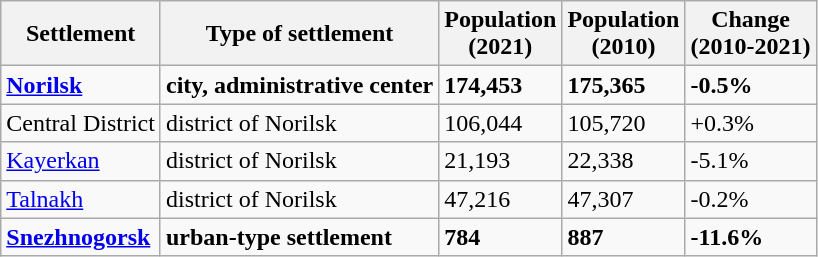<table class="wikitable">
<tr>
<th>Settlement</th>
<th>Type of settlement</th>
<th>Population<br>(2021)</th>
<th>Population<br>(2010)</th>
<th>Change<br>(2010-2021)</th>
</tr>
<tr>
<td><strong><a href='#'>Norilsk</a></strong></td>
<td><strong>city, administrative center</strong></td>
<td><strong>174,453</strong></td>
<td><strong>175,365</strong></td>
<td><strong>-0.5%</strong></td>
</tr>
<tr>
<td>Central District</td>
<td>district of Norilsk</td>
<td>106,044</td>
<td>105,720</td>
<td>+0.3%</td>
</tr>
<tr>
<td><a href='#'>Kayerkan</a></td>
<td>district of Norilsk</td>
<td>21,193</td>
<td>22,338</td>
<td>-5.1%</td>
</tr>
<tr>
<td><a href='#'>Talnakh</a></td>
<td>district of Norilsk</td>
<td>47,216</td>
<td>47,307</td>
<td>-0.2%</td>
</tr>
<tr>
<td><strong><a href='#'>Snezhnogorsk</a></strong></td>
<td><strong>urban-type settlement</strong></td>
<td><strong>784</strong></td>
<td><strong>887</strong></td>
<td><strong>-11.6%</strong></td>
</tr>
</table>
